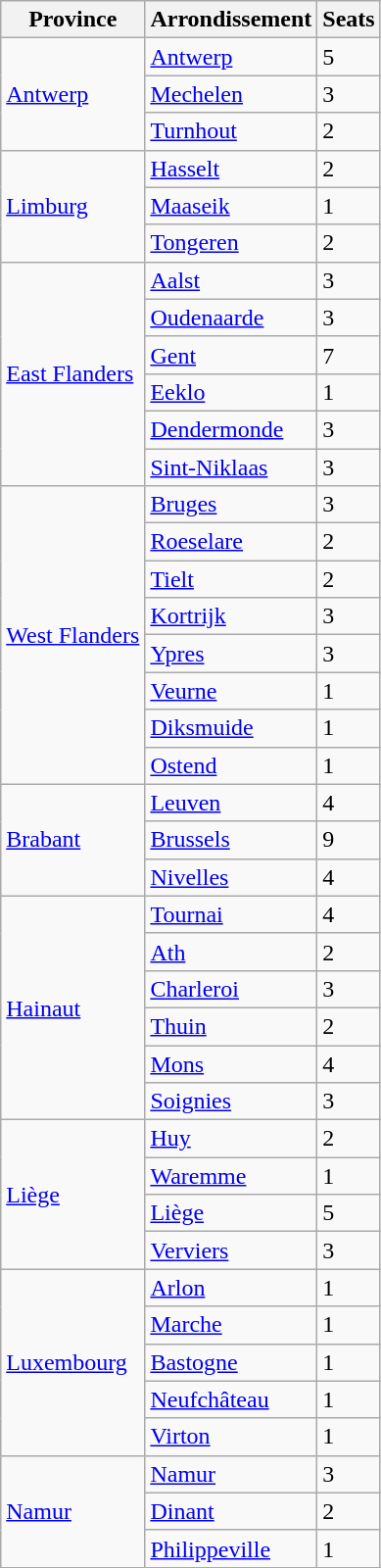<table class="wikitable">
<tr>
<th>Province</th>
<th>Arrondissement</th>
<th>Seats</th>
</tr>
<tr>
<td rowspan="3"><a href='#'>Antwerp</a></td>
<td><a href='#'>Antwerp</a></td>
<td>5</td>
</tr>
<tr>
<td><a href='#'>Mechelen</a></td>
<td>3</td>
</tr>
<tr>
<td><a href='#'>Turnhout</a></td>
<td>2</td>
</tr>
<tr>
<td rowspan="3"><a href='#'>Limburg</a></td>
<td><a href='#'>Hasselt</a></td>
<td>2</td>
</tr>
<tr>
<td><a href='#'>Maaseik</a></td>
<td>1</td>
</tr>
<tr>
<td><a href='#'>Tongeren</a></td>
<td>2</td>
</tr>
<tr>
<td rowspan="6"><a href='#'>East Flanders</a></td>
<td><a href='#'>Aalst</a></td>
<td>3</td>
</tr>
<tr>
<td><a href='#'>Oudenaarde</a></td>
<td>3</td>
</tr>
<tr>
<td><a href='#'>Gent</a></td>
<td>7</td>
</tr>
<tr>
<td><a href='#'>Eeklo</a></td>
<td>1</td>
</tr>
<tr>
<td><a href='#'>Dendermonde</a></td>
<td>3</td>
</tr>
<tr>
<td><a href='#'>Sint-Niklaas</a></td>
<td>3</td>
</tr>
<tr>
<td rowspan="8"><a href='#'>West Flanders</a></td>
<td><a href='#'>Bruges</a></td>
<td>3</td>
</tr>
<tr>
<td><a href='#'>Roeselare</a></td>
<td>2</td>
</tr>
<tr>
<td><a href='#'>Tielt</a></td>
<td>2</td>
</tr>
<tr>
<td><a href='#'>Kortrijk</a></td>
<td>3</td>
</tr>
<tr>
<td><a href='#'>Ypres</a></td>
<td>3</td>
</tr>
<tr>
<td><a href='#'>Veurne</a></td>
<td>1</td>
</tr>
<tr>
<td><a href='#'>Diksmuide</a></td>
<td>1</td>
</tr>
<tr>
<td><a href='#'>Ostend</a></td>
<td>1</td>
</tr>
<tr>
<td rowspan="3"><a href='#'>Brabant</a></td>
<td><a href='#'>Leuven</a></td>
<td>4</td>
</tr>
<tr>
<td><a href='#'>Brussels</a></td>
<td>9</td>
</tr>
<tr>
<td><a href='#'>Nivelles</a></td>
<td>4</td>
</tr>
<tr>
<td rowspan="6"><a href='#'>Hainaut</a></td>
<td><a href='#'>Tournai</a></td>
<td>4</td>
</tr>
<tr>
<td><a href='#'>Ath</a></td>
<td>2</td>
</tr>
<tr>
<td><a href='#'>Charleroi</a></td>
<td>3</td>
</tr>
<tr>
<td><a href='#'>Thuin</a></td>
<td>2</td>
</tr>
<tr>
<td><a href='#'>Mons</a></td>
<td>4</td>
</tr>
<tr>
<td><a href='#'>Soignies</a></td>
<td>3</td>
</tr>
<tr>
<td rowspan="4"><a href='#'>Liège</a></td>
<td><a href='#'>Huy</a></td>
<td>2</td>
</tr>
<tr>
<td><a href='#'>Waremme</a></td>
<td>1</td>
</tr>
<tr>
<td><a href='#'>Liège</a></td>
<td>5</td>
</tr>
<tr>
<td><a href='#'>Verviers</a></td>
<td>3</td>
</tr>
<tr>
<td rowspan="5"><a href='#'>Luxembourg</a></td>
<td><a href='#'>Arlon</a></td>
<td>1</td>
</tr>
<tr>
<td><a href='#'>Marche</a></td>
<td>1</td>
</tr>
<tr>
<td><a href='#'>Bastogne</a></td>
<td>1</td>
</tr>
<tr>
<td><a href='#'>Neufchâteau</a></td>
<td>1</td>
</tr>
<tr>
<td><a href='#'>Virton</a></td>
<td>1</td>
</tr>
<tr>
<td rowspan="3"><a href='#'>Namur</a></td>
<td><a href='#'>Namur</a></td>
<td>3</td>
</tr>
<tr>
<td><a href='#'>Dinant</a></td>
<td>2</td>
</tr>
<tr>
<td><a href='#'>Philippeville</a></td>
<td>1</td>
</tr>
</table>
